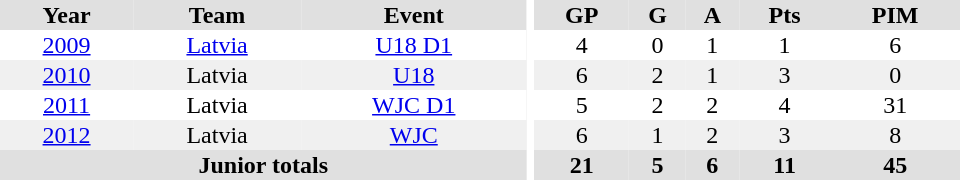<table border="0" cellpadding="1" cellspacing="0" ID="Table3" style="text-align:center; width:40em">
<tr bgcolor="#e0e0e0">
<th>Year</th>
<th>Team</th>
<th>Event</th>
<th rowspan="99" bgcolor="#ffffff"></th>
<th>GP</th>
<th>G</th>
<th>A</th>
<th>Pts</th>
<th>PIM</th>
</tr>
<tr>
<td><a href='#'>2009</a></td>
<td><a href='#'>Latvia</a></td>
<td><a href='#'>U18 D1</a></td>
<td>4</td>
<td>0</td>
<td>1</td>
<td>1</td>
<td>6</td>
</tr>
<tr bgcolor="#f0f0f0">
<td><a href='#'>2010</a></td>
<td>Latvia</td>
<td><a href='#'>U18</a></td>
<td>6</td>
<td>2</td>
<td>1</td>
<td>3</td>
<td>0</td>
</tr>
<tr>
<td><a href='#'>2011</a></td>
<td>Latvia</td>
<td><a href='#'>WJC D1</a></td>
<td>5</td>
<td>2</td>
<td>2</td>
<td>4</td>
<td>31</td>
</tr>
<tr bgcolor="#f0f0f0">
<td><a href='#'>2012</a></td>
<td>Latvia</td>
<td><a href='#'>WJC</a></td>
<td>6</td>
<td>1</td>
<td>2</td>
<td>3</td>
<td>8</td>
</tr>
<tr bgcolor="#e0e0e0">
<th colspan="3">Junior totals</th>
<th>21</th>
<th>5</th>
<th>6</th>
<th>11</th>
<th>45</th>
</tr>
</table>
